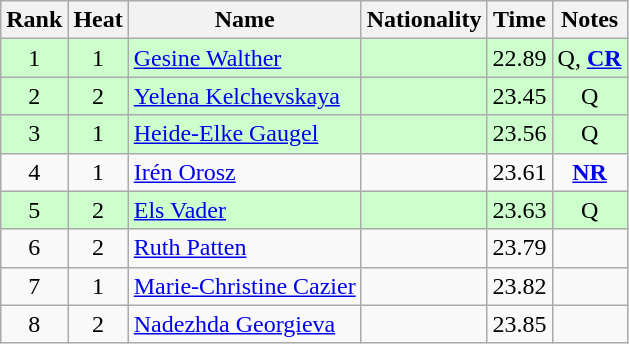<table class="wikitable sortable" style="text-align:center">
<tr>
<th>Rank</th>
<th>Heat</th>
<th>Name</th>
<th>Nationality</th>
<th>Time</th>
<th>Notes</th>
</tr>
<tr bgcolor=ccffcc>
<td>1</td>
<td>1</td>
<td align="left"><a href='#'>Gesine Walther</a></td>
<td align=left></td>
<td>22.89</td>
<td>Q, <strong><a href='#'>CR</a></strong></td>
</tr>
<tr bgcolor=ccffcc>
<td>2</td>
<td>2</td>
<td align="left"><a href='#'>Yelena Kelchevskaya</a></td>
<td align=left></td>
<td>23.45</td>
<td>Q</td>
</tr>
<tr bgcolor=ccffcc>
<td>3</td>
<td>1</td>
<td align="left"><a href='#'>Heide-Elke Gaugel</a></td>
<td align=left></td>
<td>23.56</td>
<td>Q</td>
</tr>
<tr>
<td>4</td>
<td>1</td>
<td align="left"><a href='#'>Irén Orosz</a></td>
<td align=left></td>
<td>23.61</td>
<td><strong><a href='#'>NR</a></strong></td>
</tr>
<tr bgcolor=ccffcc>
<td>5</td>
<td>2</td>
<td align="left"><a href='#'>Els Vader</a></td>
<td align=left></td>
<td>23.63</td>
<td>Q</td>
</tr>
<tr>
<td>6</td>
<td>2</td>
<td align="left"><a href='#'>Ruth Patten</a></td>
<td align=left></td>
<td>23.79</td>
<td></td>
</tr>
<tr>
<td>7</td>
<td>1</td>
<td align="left"><a href='#'>Marie-Christine Cazier</a></td>
<td align=left></td>
<td>23.82</td>
<td></td>
</tr>
<tr>
<td>8</td>
<td>2</td>
<td align="left"><a href='#'>Nadezhda Georgieva</a></td>
<td align=left></td>
<td>23.85</td>
<td></td>
</tr>
</table>
